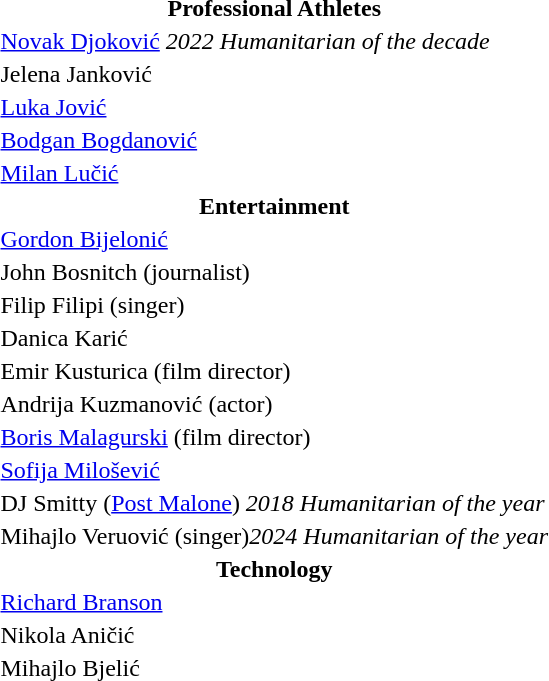<table>
<tr>
<th>Professional Athletes</th>
</tr>
<tr>
<td><a href='#'>Novak Djoković</a> <span><em>2022 Humanitarian of the decade</em></span></td>
</tr>
<tr>
<td>Jelena Janković</td>
</tr>
<tr>
<td><a href='#'>Luka Jović</a></td>
</tr>
<tr>
<td><a href='#'>Bodgan Bogdanović</a></td>
</tr>
<tr>
<td><a href='#'>Milan Lučić</a></td>
</tr>
<tr>
<th>Entertainment</th>
</tr>
<tr>
<td><a href='#'>Gordon Bijelonić</a></td>
</tr>
<tr>
<td>John Bosnitch (journalist)</td>
</tr>
<tr>
<td>Filip Filipi (singer)</td>
</tr>
<tr>
<td>Danica Karić</td>
</tr>
<tr>
<td>Emir Kusturica (film director)</td>
</tr>
<tr>
<td>Andrija Kuzmanović (actor)</td>
</tr>
<tr>
<td><a href='#'>Boris Malagurski</a> (film director)</td>
</tr>
<tr>
<td><a href='#'>Sofija Milošević</a></td>
</tr>
<tr>
<td>DJ Smitty (<a href='#'>Post Malone</a>) <span><em>2018 Humanitarian of the year</em></span></td>
</tr>
<tr>
<td>Mihajlo Veruović (singer)<span><em>2024 Humanitarian of the year</em></span></td>
</tr>
<tr>
<th>Technology</th>
</tr>
<tr>
<td><a href='#'>Richard Branson</a></td>
</tr>
<tr>
<td>Nikola Aničić</td>
</tr>
<tr>
<td>Mihajlo Bjelić</td>
</tr>
<tr>
</tr>
</table>
